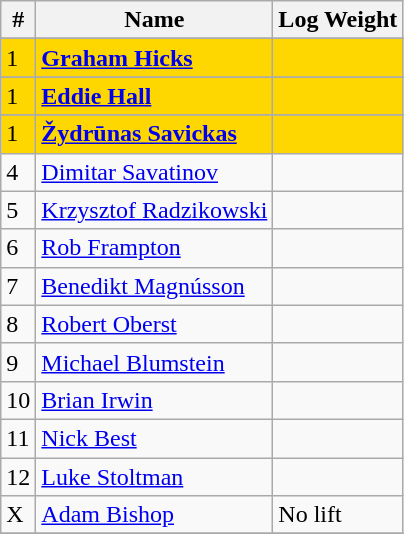<table class="wikitable" style="display: inline-table">
<tr>
<th>#</th>
<th>Name</th>
<th>Log Weight</th>
</tr>
<tr>
</tr>
<tr style="background:gold;">
<td>1</td>
<td> <strong><a href='#'>Graham Hicks</a></strong></td>
<td></td>
</tr>
<tr>
</tr>
<tr style="background:gold;">
<td>1</td>
<td> <strong><a href='#'>Eddie Hall</a></strong></td>
<td></td>
</tr>
<tr>
</tr>
<tr style="background:gold;">
<td>1</td>
<td> <strong><a href='#'>Žydrūnas Savickas</a></strong></td>
<td></td>
</tr>
<tr>
<td>4</td>
<td> <a href='#'>Dimitar Savatinov</a></td>
<td></td>
</tr>
<tr>
<td>5</td>
<td> <a href='#'>Krzysztof Radzikowski</a></td>
<td></td>
</tr>
<tr>
<td>6</td>
<td> <a href='#'>Rob Frampton</a></td>
<td></td>
</tr>
<tr>
<td>7</td>
<td> <a href='#'>Benedikt Magnússon</a></td>
<td></td>
</tr>
<tr>
<td>8</td>
<td> <a href='#'>Robert Oberst</a></td>
<td></td>
</tr>
<tr>
<td>9</td>
<td> <a href='#'>Michael Blumstein</a></td>
<td></td>
</tr>
<tr>
<td>10</td>
<td> <a href='#'>Brian Irwin</a></td>
<td></td>
</tr>
<tr>
<td>11</td>
<td> <a href='#'>Nick Best</a></td>
<td></td>
</tr>
<tr>
<td>12</td>
<td> <a href='#'>Luke Stoltman</a></td>
<td></td>
</tr>
<tr>
<td>X</td>
<td> <a href='#'>Adam Bishop</a></td>
<td>No lift</td>
</tr>
<tr>
</tr>
</table>
